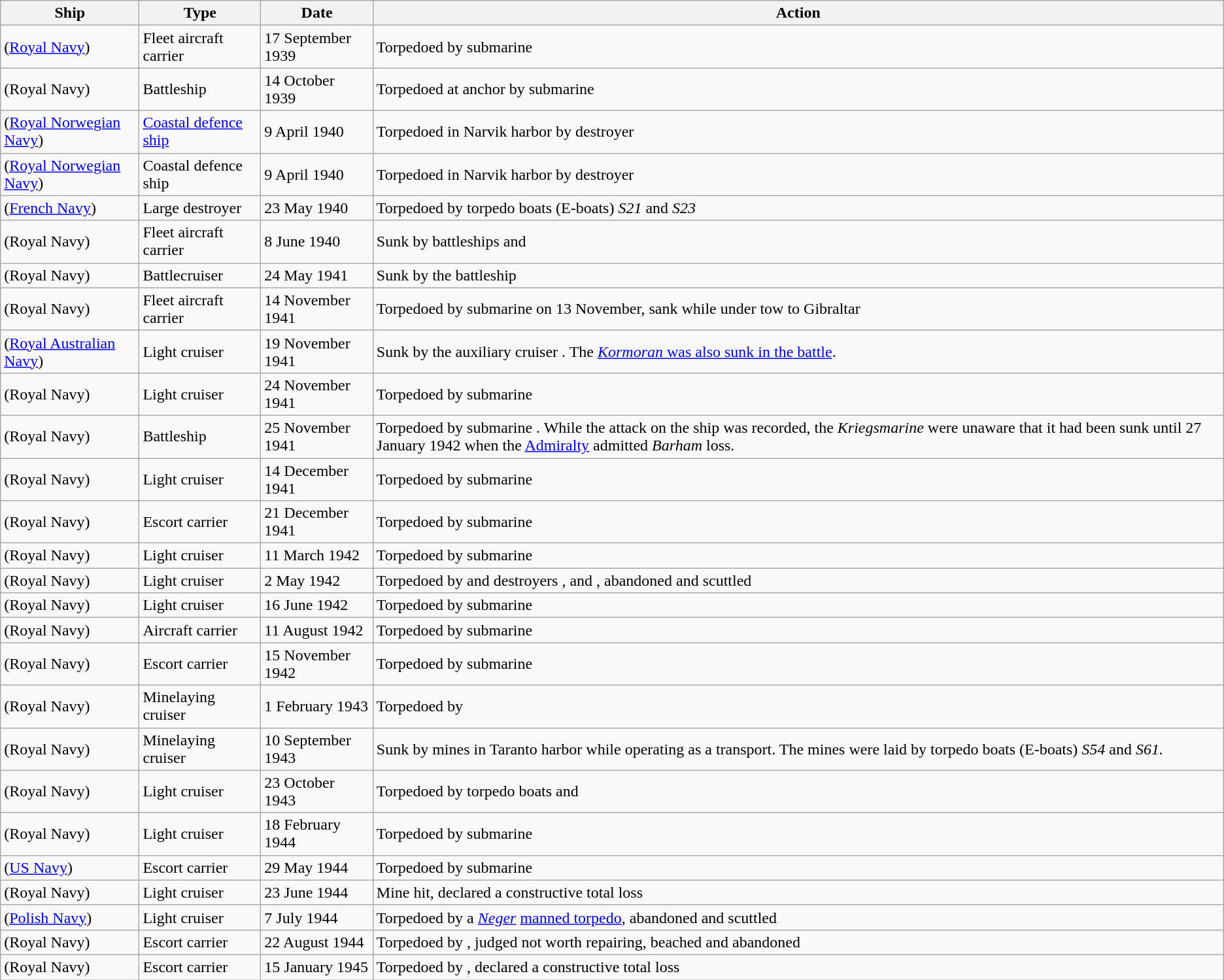<table class="wikitable">
<tr>
<th>Ship</th>
<th>Type</th>
<th>Date</th>
<th>Action</th>
</tr>
<tr>
<td> (<a href='#'>Royal Navy</a>)</td>
<td>Fleet aircraft carrier</td>
<td>17 September 1939</td>
<td>Torpedoed by submarine </td>
</tr>
<tr>
<td> (Royal Navy)</td>
<td>Battleship</td>
<td>14 October 1939</td>
<td>Torpedoed at anchor by submarine </td>
</tr>
<tr>
<td> (<a href='#'>Royal Norwegian Navy</a>)</td>
<td><a href='#'>Coastal defence ship</a></td>
<td>9 April 1940</td>
<td>Torpedoed in Narvik harbor by destroyer </td>
</tr>
<tr>
<td> (<a href='#'>Royal Norwegian Navy</a>)</td>
<td>Coastal defence ship</td>
<td>9 April 1940</td>
<td>Torpedoed in Narvik harbor by destroyer </td>
</tr>
<tr>
<td> (<a href='#'>French Navy</a>)</td>
<td>Large destroyer</td>
<td>23 May 1940</td>
<td>Torpedoed by torpedo boats (E-boats) <em>S21</em> and <em>S23</em></td>
</tr>
<tr>
<td> (Royal Navy)</td>
<td>Fleet aircraft carrier</td>
<td>8 June 1940</td>
<td>Sunk by battleships  and </td>
</tr>
<tr>
<td> (Royal Navy)</td>
<td>Battlecruiser</td>
<td>24 May 1941</td>
<td>Sunk by the battleship </td>
</tr>
<tr>
<td> (Royal Navy)</td>
<td>Fleet aircraft carrier</td>
<td>14 November 1941</td>
<td>Torpedoed by submarine  on 13 November, sank while under tow to Gibraltar</td>
</tr>
<tr>
<td> (<a href='#'>Royal Australian Navy</a>)</td>
<td>Light cruiser</td>
<td>19 November 1941</td>
<td>Sunk by the auxiliary cruiser . The <a href='#'><em>Kormoran</em> was also sunk in the battle</a>.</td>
</tr>
<tr>
<td> (Royal Navy)</td>
<td>Light cruiser</td>
<td>24 November 1941</td>
<td>Torpedoed by submarine </td>
</tr>
<tr>
<td> (Royal Navy)</td>
<td>Battleship</td>
<td>25 November 1941</td>
<td>Torpedoed by submarine . While the attack on the ship was recorded, the <em>Kriegsmarine</em> were unaware that it had been sunk until 27 January 1942 when the <a href='#'>Admiralty</a> admitted <em>Barham</em> loss.</td>
</tr>
<tr>
<td> (Royal Navy)</td>
<td>Light cruiser</td>
<td>14 December 1941</td>
<td>Torpedoed by submarine </td>
</tr>
<tr>
<td> (Royal Navy)</td>
<td>Escort carrier</td>
<td>21 December 1941</td>
<td>Torpedoed by submarine </td>
</tr>
<tr>
<td> (Royal Navy)</td>
<td>Light cruiser</td>
<td>11 March 1942</td>
<td>Torpedoed by submarine </td>
</tr>
<tr>
<td> (Royal Navy)</td>
<td>Light cruiser</td>
<td>2 May 1942</td>
<td>Torpedoed by  and destroyers ,  and , abandoned and scuttled</td>
</tr>
<tr>
<td> (Royal Navy)</td>
<td>Light cruiser</td>
<td>16 June 1942</td>
<td>Torpedoed by submarine </td>
</tr>
<tr>
<td> (Royal Navy)</td>
<td>Aircraft carrier</td>
<td>11 August 1942</td>
<td>Torpedoed by submarine </td>
</tr>
<tr>
<td> (Royal Navy)</td>
<td>Escort carrier</td>
<td>15 November 1942</td>
<td>Torpedoed by submarine </td>
</tr>
<tr>
<td> (Royal Navy)</td>
<td>Minelaying cruiser</td>
<td>1 February 1943</td>
<td>Torpedoed by </td>
</tr>
<tr>
<td> (Royal Navy)</td>
<td>Minelaying cruiser</td>
<td>10 September 1943</td>
<td>Sunk by mines in Taranto harbor while operating as a transport. The mines were laid by torpedo boats (E-boats) <em>S54</em> and <em>S61.</em></td>
</tr>
<tr>
<td> (Royal Navy)</td>
<td>Light cruiser</td>
<td>23 October 1943</td>
<td>Torpedoed by torpedo boats  and </td>
</tr>
<tr>
<td> (Royal Navy)</td>
<td>Light cruiser</td>
<td>18 February 1944</td>
<td>Torpedoed by submarine </td>
</tr>
<tr>
<td> (<a href='#'>US Navy</a>)</td>
<td>Escort carrier</td>
<td>29 May 1944</td>
<td>Torpedoed by submarine </td>
</tr>
<tr>
<td> (Royal Navy)</td>
<td>Light cruiser</td>
<td>23 June 1944</td>
<td>Mine hit, declared a constructive total loss</td>
</tr>
<tr>
<td> (<a href='#'>Polish Navy</a>)</td>
<td>Light cruiser</td>
<td>7 July 1944</td>
<td>Torpedoed by a <em><a href='#'>Neger</a></em> <a href='#'>manned torpedo</a>, abandoned and scuttled</td>
</tr>
<tr>
<td> (Royal Navy)</td>
<td>Escort carrier</td>
<td>22 August 1944</td>
<td>Torpedoed by , judged not worth repairing, beached and abandoned</td>
</tr>
<tr>
<td> (Royal Navy)</td>
<td>Escort carrier</td>
<td>15 January 1945</td>
<td>Torpedoed by , declared a constructive total loss</td>
</tr>
</table>
